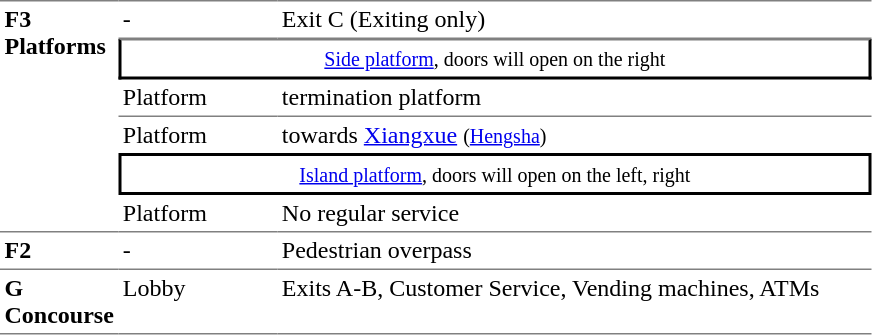<table table border=0 cellspacing=0 cellpadding=3>
<tr>
<td style="border-top:solid 1px gray;border-bottom:solid 1px gray;" rowspan=6 valign=top width=50><strong>F3<br>Platforms</strong></td>
<td style="border-top:solid 1px gray;border-bottom:solid 1px gray;" valign=top width=100>-</td>
<td style="border-top:solid 1px gray;border-bottom:solid 1px gray;" valign=top width=390>Exit C (Exiting only)</td>
</tr>
<tr>
<td style="border-top:solid 1px gray;border-right:solid 2px black;border-left:solid 2px black;border-bottom:solid 2px black;text-align:center;" colspan=2><small><a href='#'>Side platform</a>, doors will open on the right</small></td>
</tr>
<tr>
<td>Platform </td>
<td> termination platform</td>
</tr>
<tr>
<td style="border-top:solid 1px gray;">Platform </td>
<td style="border-top:solid 1px gray;"> towards <a href='#'>Xiangxue</a> <small>(<a href='#'>Hengsha</a>)</small> </td>
</tr>
<tr>
<td style="border-bottom:solid 2px black;border-top:solid 2px black;border-right:solid 2px black;border-left:solid 2px black;text-align:center;" colspan=2><small><a href='#'>Island platform</a>, doors will open on the left, right</small></td>
</tr>
<tr>
<td style="border-bottom:solid 1px gray;">Platform </td>
<td style="border-bottom:solid 1px gray;">No regular service</td>
</tr>
<tr>
<td style="border-bottom:solid 1px gray;" valign=top width=50><strong>F2</strong></td>
<td style="border-bottom:solid 1px gray;" valign=top width=100>-</td>
<td style="border-bottom:solid 1px gray;" valign=top width=390>Pedestrian overpass</td>
</tr>
<tr>
<td style="border-bottom:solid 1px gray;" valign=top width=50><strong>G<br>Concourse</strong></td>
<td style="border-bottom:solid 1px gray;" valign=top width=100>Lobby</td>
<td style="border-bottom:solid 1px gray;" valign=top width=390>Exits A-B, Customer Service, Vending machines, ATMs</td>
</tr>
</table>
